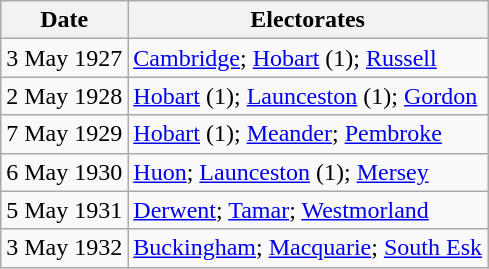<table class=wikitable>
<tr>
<th>Date</th>
<th>Electorates</th>
</tr>
<tr>
<td>3 May 1927</td>
<td><a href='#'>Cambridge</a>; <a href='#'>Hobart</a> (1); <a href='#'>Russell</a></td>
</tr>
<tr>
<td>2 May 1928</td>
<td><a href='#'>Hobart</a> (1); <a href='#'>Launceston</a> (1); <a href='#'>Gordon</a></td>
</tr>
<tr>
<td>7 May 1929</td>
<td><a href='#'>Hobart</a> (1); <a href='#'>Meander</a>; <a href='#'>Pembroke</a></td>
</tr>
<tr>
<td>6 May 1930</td>
<td><a href='#'>Huon</a>; <a href='#'>Launceston</a> (1); <a href='#'>Mersey</a></td>
</tr>
<tr>
<td>5 May 1931</td>
<td><a href='#'>Derwent</a>; <a href='#'>Tamar</a>; <a href='#'>Westmorland</a></td>
</tr>
<tr>
<td>3 May 1932</td>
<td><a href='#'>Buckingham</a>; <a href='#'>Macquarie</a>; <a href='#'>South Esk</a></td>
</tr>
</table>
